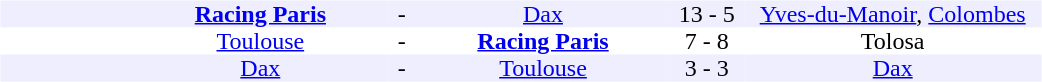<table table width=700>
<tr>
<td width=700 valign=top><br><table border=0 cellspacing=0 cellpadding=0 style=font-size: 100%; border-collapse: collapse; width=100%>
<tr align=center bgcolor=#EEEEFF>
<td width=90></td>
<td width=170><strong><a href='#'>Racing Paris</a></strong></td>
<td width=20>-</td>
<td width=170><a href='#'>Dax</a></td>
<td width=50>13 - 5</td>
<td width=200><a href='#'>Yves-du-Manoir</a>, <a href='#'>Colombes</a></td>
</tr>
<tr align=center bgcolor=#FFFFFF>
<td width=90></td>
<td width=170><a href='#'>Toulouse</a></td>
<td width=20>-</td>
<td width=170><strong><a href='#'>Racing Paris</a></strong></td>
<td width=50>7 - 8</td>
<td width=200>Tolosa</td>
</tr>
<tr align=center bgcolor=#EEEEFF>
<td width=90></td>
<td width=170><a href='#'>Dax</a></td>
<td width=20>-</td>
<td width=170><a href='#'>Toulouse</a></td>
<td width=50>3 - 3</td>
<td width=200><a href='#'>Dax</a></td>
</tr>
</table>
</td>
</tr>
</table>
